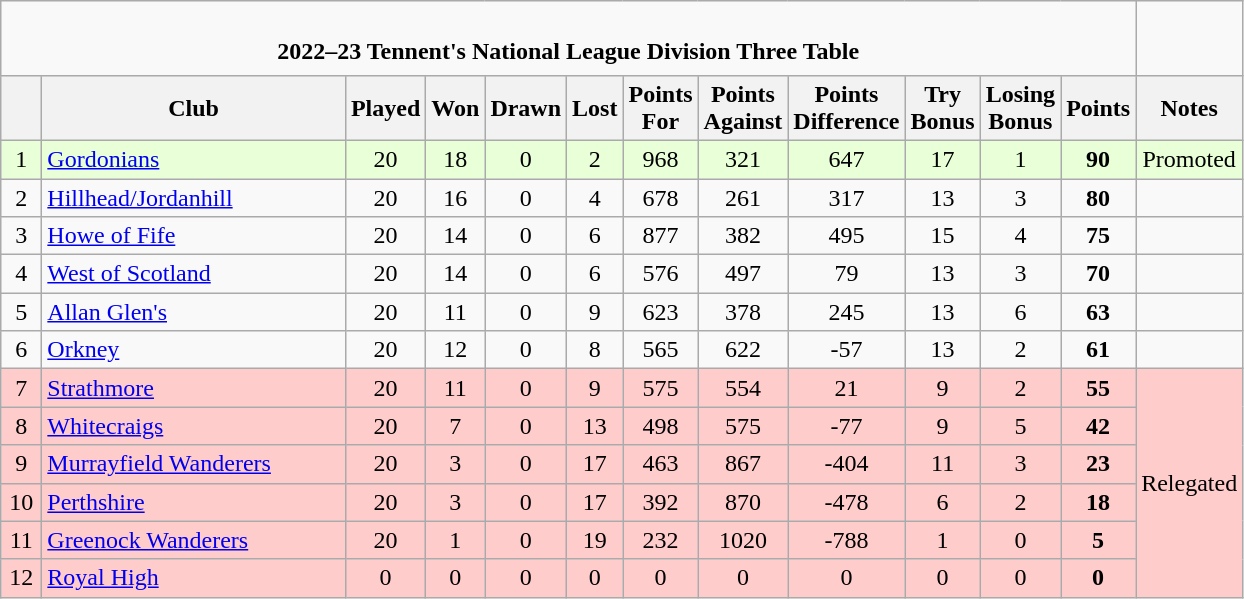<table class="wikitable" style="text-align: center;">
<tr>
<td colspan="12" cellpadding="0" cellspacing="0"><br><table border="0" width="100%" cellpadding="0" cellspacing="0">
<tr>
<td style="border:0px"><strong>2022–23 Tennent's National League Division Three Table</strong></td>
</tr>
</table>
</td>
</tr>
<tr>
<th bgcolor="#efefef" width="20"></th>
<th bgcolor="#efefef" width="195">Club</th>
<th bgcolor="#efefef" width="20">Played</th>
<th bgcolor="#efefef" width="20">Won</th>
<th bgcolor="#efefef" width="20">Drawn</th>
<th bgcolor="#efefef" width="20">Lost</th>
<th bgcolor="#efefef" width="20">Points For</th>
<th bgcolor="#efefef" width="20">Points Against</th>
<th bgcolor="#efefef" width="20">Points Difference</th>
<th bgcolor="#efefef" width="20">Try Bonus</th>
<th bgcolor="#efefef" width="20">Losing Bonus</th>
<th bgcolor="#efefef" width="30">Points</th>
<th bgcolor="#efefef" width="30">Notes</th>
</tr>
<tr bgcolor=#e8ffd8 align=center>
<td>1</td>
<td align=left><a href='#'>Gordonians</a></td>
<td>20</td>
<td>18</td>
<td>0</td>
<td>2</td>
<td>968</td>
<td>321</td>
<td>647</td>
<td>17</td>
<td>1</td>
<td><strong>90</strong></td>
<td>Promoted</td>
</tr>
<tr>
<td>2</td>
<td align=left><a href='#'>Hillhead/Jordanhill</a></td>
<td>20</td>
<td>16</td>
<td>0</td>
<td>4</td>
<td>678</td>
<td>261</td>
<td>317</td>
<td>13</td>
<td>3</td>
<td><strong>80</strong></td>
<td></td>
</tr>
<tr>
<td>3</td>
<td align=left><a href='#'>Howe of Fife</a></td>
<td>20</td>
<td>14</td>
<td>0</td>
<td>6</td>
<td>877</td>
<td>382</td>
<td>495</td>
<td>15</td>
<td>4</td>
<td><strong>75</strong></td>
<td></td>
</tr>
<tr>
<td>4</td>
<td align=left><a href='#'>West of Scotland</a></td>
<td>20</td>
<td>14</td>
<td>0</td>
<td>6</td>
<td>576</td>
<td>497</td>
<td>79</td>
<td>13</td>
<td>3</td>
<td><strong>70</strong></td>
<td></td>
</tr>
<tr>
<td>5</td>
<td align=left><a href='#'>Allan Glen's</a></td>
<td>20</td>
<td>11</td>
<td>0</td>
<td>9</td>
<td>623</td>
<td>378</td>
<td>245</td>
<td>13</td>
<td>6</td>
<td><strong>63</strong></td>
<td></td>
</tr>
<tr>
<td>6</td>
<td align=left><a href='#'>Orkney</a></td>
<td>20</td>
<td>12</td>
<td>0</td>
<td>8</td>
<td>565</td>
<td>622</td>
<td>-57</td>
<td>13</td>
<td>2</td>
<td><strong>61</strong></td>
<td></td>
</tr>
<tr bgcolor=#ffcccc align=center>
<td>7</td>
<td align=left><a href='#'>Strathmore</a></td>
<td>20</td>
<td>11</td>
<td>0</td>
<td>9</td>
<td>575</td>
<td>554</td>
<td>21</td>
<td>9</td>
<td>2</td>
<td><strong>55</strong></td>
<td rowspan="6">Relegated</td>
</tr>
<tr bgcolor=#ffcccc align=center>
<td>8</td>
<td align=left><a href='#'>Whitecraigs</a></td>
<td>20</td>
<td>7</td>
<td>0</td>
<td>13</td>
<td>498</td>
<td>575</td>
<td>-77</td>
<td>9</td>
<td>5</td>
<td><strong>42</strong></td>
</tr>
<tr bgcolor=#ffcccc align=center>
<td>9</td>
<td align=left><a href='#'>Murrayfield Wanderers</a></td>
<td>20</td>
<td>3</td>
<td>0</td>
<td>17</td>
<td>463</td>
<td>867</td>
<td>-404</td>
<td>11</td>
<td>3</td>
<td><strong>23</strong></td>
</tr>
<tr bgcolor=#ffcccc align=center>
<td>10</td>
<td align=left><a href='#'>Perthshire</a></td>
<td>20</td>
<td>3</td>
<td>0</td>
<td>17</td>
<td>392</td>
<td>870</td>
<td>-478</td>
<td>6</td>
<td>2</td>
<td><strong>18</strong></td>
</tr>
<tr bgcolor=#ffcccc align=center>
<td>11</td>
<td align=left><a href='#'>Greenock Wanderers</a></td>
<td>20</td>
<td>1</td>
<td>0</td>
<td>19</td>
<td>232</td>
<td>1020</td>
<td>-788</td>
<td>1</td>
<td>0</td>
<td><strong>5</strong></td>
</tr>
<tr bgcolor=#ffcccc align=center>
<td>12</td>
<td align=left><a href='#'>Royal High</a></td>
<td>0</td>
<td>0</td>
<td>0</td>
<td>0</td>
<td>0</td>
<td>0</td>
<td>0</td>
<td>0</td>
<td>0</td>
<td><strong>0</strong></td>
</tr>
</table>
